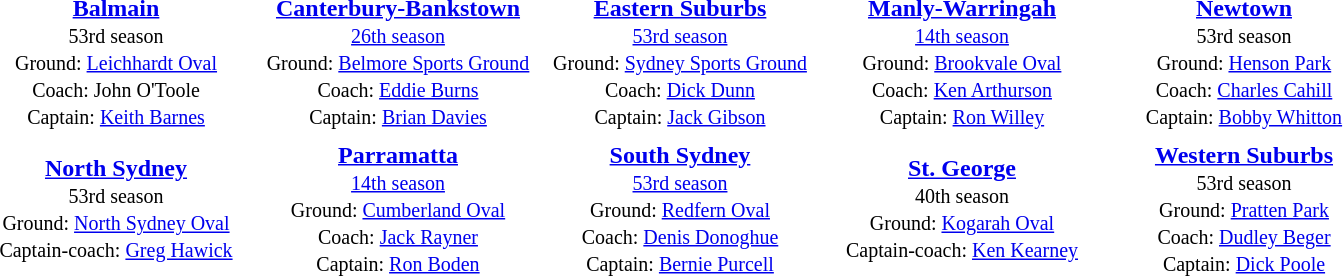<table align="center" class="toccolours" style="text-valign: center;" cellpadding=3 cellspacing=2>
<tr>
<th width=180></th>
<th width=180></th>
<th width=180></th>
<th width=180></th>
<th width=180></th>
</tr>
<tr>
<td align="center"><strong><a href='#'>Balmain</a></strong><br><small>53rd season<br>Ground: <a href='#'>Leichhardt Oval</a><br>
Coach: John O'Toole<br>Captain: <a href='#'>Keith Barnes</a> </small></td>
<td align="center"><strong><a href='#'>Canterbury-Bankstown</a></strong><br><small><a href='#'>26th season</a><br>Ground: <a href='#'>Belmore Sports Ground</a><br>
Coach: <a href='#'>Eddie Burns</a><br>Captain: <a href='#'>Brian Davies</a> </small></td>
<td align="center"><strong><a href='#'>Eastern Suburbs</a></strong><br><small><a href='#'>53rd season</a><br>Ground: <a href='#'>Sydney Sports Ground</a><br>
Coach: <a href='#'>Dick Dunn</a><br>Captain: <a href='#'>Jack Gibson</a></small></td>
<td align="center"><strong><a href='#'>Manly-Warringah</a></strong><br><small><a href='#'>14th season</a><br>Ground: <a href='#'>Brookvale Oval</a><br>
Coach: <a href='#'>Ken Arthurson</a><br>Captain: <a href='#'>Ron Willey</a> </small></td>
<td align="center"><strong><a href='#'>Newtown</a></strong><br><small>53rd season<br>Ground: <a href='#'>Henson Park</a><br>
Coach: <a href='#'>Charles Cahill</a><br>Captain: <a href='#'>Bobby Whitton</a> </small></td>
</tr>
<tr>
<td align="center"><strong><a href='#'>North Sydney</a></strong><br><small>53rd season<br>Ground: <a href='#'>North Sydney Oval</a><br>
Captain-coach: <a href='#'>Greg Hawick</a></small></td>
<td align="center"><strong><a href='#'>Parramatta</a></strong><br><small><a href='#'>14th season</a><br>Ground: <a href='#'>Cumberland Oval</a><br>
Coach: <a href='#'>Jack Rayner</a><br>Captain: <a href='#'>Ron Boden</a> </small></td>
<td align="center"><strong><a href='#'>South Sydney</a></strong><br><small><a href='#'>53rd season</a><br>Ground: <a href='#'>Redfern Oval</a><br>
Coach: <a href='#'>Denis Donoghue</a> <br>Captain: <a href='#'>Bernie Purcell</a> </small></td>
<td align="center"><strong><a href='#'>St. George</a></strong><br><small> 40th season<br>Ground: <a href='#'>Kogarah Oval</a><br>
Captain-coach: <a href='#'>Ken Kearney</a></small></td>
<td align="center"><strong><a href='#'>Western Suburbs</a></strong><br><small>53rd season<br>Ground: <a href='#'>Pratten Park</a><br>
Coach: <a href='#'>Dudley Beger</a> <br>Captain: <a href='#'>Dick Poole</a> </small></td>
</tr>
</table>
